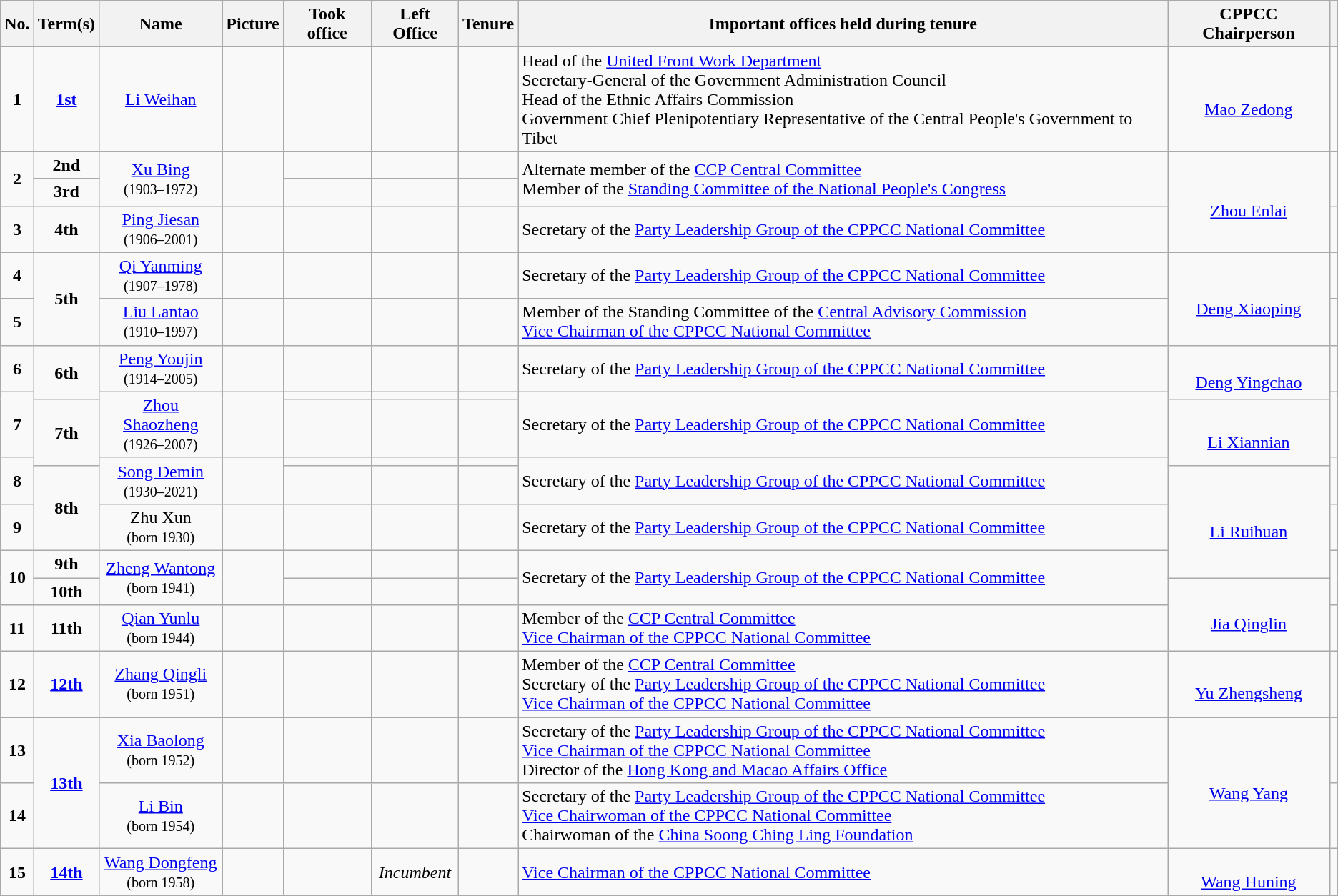<table class="wikitable plainrowheaders" style="text-align:center">
<tr>
<th scope="col">No.<br></th>
<th scope="col">Term(s)</th>
<th scope="col">Name<br></th>
<th scope="col">Picture</th>
<th scope="col">Took office</th>
<th scope="col">Left Office</th>
<th scope="col">Tenure</th>
<th scope="col">Important offices held during tenure</th>
<th scope="col">CPPCC Chairperson</th>
<th scope="col"></th>
</tr>
<tr>
<td><strong>1</strong></td>
<td><strong><a href='#'>1st</a></strong></td>
<td><a href='#'>Li Weihan</a><br><small></small></td>
<td></td>
<td></td>
<td></td>
<td></td>
<td align="left">Head of the <a href='#'>United Front Work Department</a><br>Secretary-General of the Government Administration Council<br>Head of the Ethnic Affairs Commission<br>Government Chief Plenipotentiary Representative of the Central People's Government to Tibet</td>
<td><br><a href='#'>Mao Zedong</a></td>
<td></td>
</tr>
<tr>
<td rowspan="2"><strong>2</strong></td>
<td><strong>2nd</strong></td>
<td rowspan="2"><a href='#'>Xu Bing</a><br><small>(1903–1972)</small></td>
<td rowspan="2"></td>
<td></td>
<td></td>
<td></td>
<td rowspan="2" align="left">Alternate member of the <a href='#'>CCP Central Committee</a><br>Member of the <a href='#'>Standing Committee of the National People's Congress</a></td>
<td rowspan="3"><br><a href='#'>Zhou Enlai</a></td>
<td rowspan="2"></td>
</tr>
<tr>
<td><strong>3rd</strong></td>
<td></td>
<td></td>
<td></td>
</tr>
<tr>
<td><strong>3</strong></td>
<td><strong>4th</strong></td>
<td><a href='#'>Ping Jiesan</a><br><small>(1906–2001)</small></td>
<td></td>
<td></td>
<td></td>
<td></td>
<td align="left">Secretary of the <a href='#'>Party Leadership Group of the CPPCC National Committee</a></td>
<td></td>
</tr>
<tr>
<td><strong>4</strong></td>
<td rowspan="2"><strong>5th</strong></td>
<td><a href='#'>Qi Yanming</a><br><small>(1907–1978)</small></td>
<td></td>
<td></td>
<td></td>
<td></td>
<td align="left">Secretary of the <a href='#'>Party Leadership Group of the CPPCC National Committee</a></td>
<td rowspan="2"><br><a href='#'>Deng Xiaoping</a></td>
<td></td>
</tr>
<tr>
<td><strong>5</strong></td>
<td><a href='#'>Liu Lantao</a><br><small>(1910–1997)</small></td>
<td></td>
<td></td>
<td></td>
<td></td>
<td align="left">Member of the Standing Committee of the <a href='#'>Central Advisory Commission</a><br><a href='#'>Vice Chairman of the CPPCC National Committee</a></td>
<td></td>
</tr>
<tr>
<td><strong>6</strong></td>
<td rowspan="2"><strong>6th</strong></td>
<td><a href='#'>Peng Youjin</a><br><small>(1914–2005)</small></td>
<td></td>
<td></td>
<td></td>
<td></td>
<td align="left">Secretary of the <a href='#'>Party Leadership Group of the CPPCC National Committee</a></td>
<td rowspan="2"><br><a href='#'>Deng Yingchao</a></td>
<td></td>
</tr>
<tr>
<td rowspan="2"><strong>7</strong></td>
<td rowspan="2"><a href='#'>Zhou Shaozheng</a><br><small>(1926–2007)</small></td>
<td rowspan="2"></td>
<td></td>
<td></td>
<td></td>
<td rowspan="2" align="left">Secretary of the <a href='#'>Party Leadership Group of the CPPCC National Committee</a></td>
<td rowspan="2"></td>
</tr>
<tr>
<td rowspan="2"><strong>7th</strong></td>
<td></td>
<td></td>
<td></td>
<td rowspan="2"><br><a href='#'>Li Xiannian</a></td>
</tr>
<tr>
<td rowspan="2"><strong>8</strong></td>
<td rowspan="2"><a href='#'>Song Demin</a><br><small>(1930–2021)</small></td>
<td rowspan="2"></td>
<td></td>
<td></td>
<td></td>
<td rowspan="2" align="left">Secretary of the <a href='#'>Party Leadership Group of the CPPCC National Committee</a></td>
<td rowspan="2"></td>
</tr>
<tr>
<td rowspan="2"><strong>8th</strong></td>
<td></td>
<td></td>
<td></td>
<td rowspan="3"><br><a href='#'>Li Ruihuan</a></td>
</tr>
<tr>
<td><strong>9</strong></td>
<td>Zhu Xun<br><small>(born 1930)</small></td>
<td></td>
<td></td>
<td></td>
<td></td>
<td align="left">Secretary of the <a href='#'>Party Leadership Group of the CPPCC National Committee</a></td>
<td></td>
</tr>
<tr>
<td rowspan="2"><strong>10</strong></td>
<td><strong>9th</strong></td>
<td rowspan="2"><a href='#'>Zheng Wantong</a><br><small>(born 1941)</small></td>
<td rowspan="2"></td>
<td></td>
<td></td>
<td></td>
<td rowspan="2" align="left">Secretary of the <a href='#'>Party Leadership Group of the CPPCC National Committee</a></td>
<td rowspan="2"></td>
</tr>
<tr>
<td><strong>10th</strong></td>
<td></td>
<td></td>
<td></td>
<td rowspan="2"><br><a href='#'>Jia Qinglin</a></td>
</tr>
<tr>
<td><strong>11</strong></td>
<td><strong>11th</strong></td>
<td><a href='#'>Qian Yunlu</a><br><small>(born 1944)</small></td>
<td></td>
<td></td>
<td></td>
<td></td>
<td align="left">Member of the <a href='#'>CCP Central Committee</a><br><a href='#'>Vice Chairman of the CPPCC National Committee</a></td>
<td></td>
</tr>
<tr>
<td><strong>12</strong></td>
<td><strong><a href='#'>12th</a></strong></td>
<td><a href='#'>Zhang Qingli</a><br><small>(born 1951)</small></td>
<td></td>
<td></td>
<td></td>
<td></td>
<td align="left">Member of the <a href='#'>CCP Central Committee</a><br>Secretary of the <a href='#'>Party Leadership Group of the CPPCC National Committee</a><br><a href='#'>Vice Chairman of the CPPCC National Committee</a></td>
<td><br><a href='#'>Yu Zhengsheng</a></td>
<td></td>
</tr>
<tr>
<td><strong>13</strong></td>
<td rowspan="2"><strong><a href='#'>13th</a></strong></td>
<td><a href='#'>Xia Baolong</a><br><small>(born 1952)</small></td>
<td></td>
<td></td>
<td></td>
<td></td>
<td align="left">Secretary of the <a href='#'>Party Leadership Group of the CPPCC National Committee</a><br><a href='#'>Vice Chairman of the CPPCC National Committee</a><br>Director of the <a href='#'>Hong Kong and Macao Affairs Office</a></td>
<td rowspan="2"><br><a href='#'>Wang Yang</a></td>
<td></td>
</tr>
<tr>
<td><strong>14</strong></td>
<td><a href='#'>Li Bin</a><br><small>(born 1954)</small></td>
<td></td>
<td></td>
<td></td>
<td></td>
<td align="left">Secretary of the <a href='#'>Party Leadership Group of the CPPCC National Committee</a><br><a href='#'>Vice Chairwoman of the CPPCC National Committee</a><br>Chairwoman of the <a href='#'>China Soong Ching Ling Foundation</a></td>
<td></td>
</tr>
<tr>
<td><strong>15</strong></td>
<td><strong><a href='#'>14th</a></strong></td>
<td><a href='#'>Wang Dongfeng</a><br><small>(born 1958)</small></td>
<td></td>
<td></td>
<td><em>Incumbent</em></td>
<td></td>
<td align="left"><a href='#'>Vice Chairman of the CPPCC National Committee</a></td>
<td><br><a href='#'>Wang Huning</a></td>
<td></td>
</tr>
</table>
